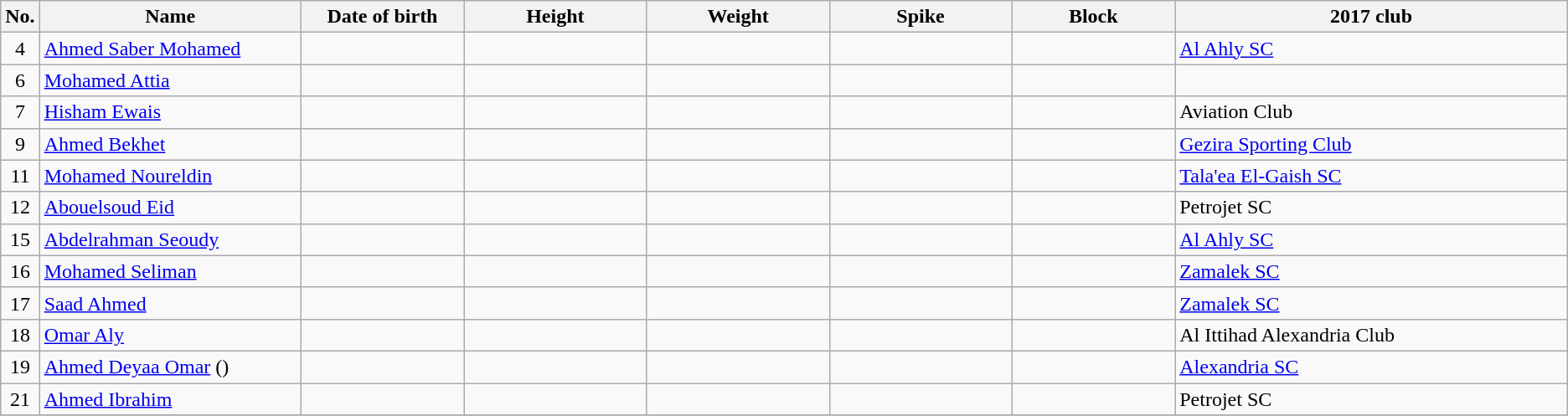<table class="wikitable sortable" style="font-size:100%; text-align:center;">
<tr>
<th>No.</th>
<th style="width:13em">Name</th>
<th style="width:8em">Date of birth</th>
<th style="width:9em">Height</th>
<th style="width:9em">Weight</th>
<th style="width:9em">Spike</th>
<th style="width:8em">Block</th>
<th style="width:20em">2017 club</th>
</tr>
<tr>
<td>4</td>
<td align=left><a href='#'>Ahmed Saber Mohamed</a></td>
<td align=right></td>
<td></td>
<td></td>
<td></td>
<td></td>
<td align=left> <a href='#'>Al Ahly SC</a></td>
</tr>
<tr>
<td>6</td>
<td align=left><a href='#'>Mohamed Attia</a></td>
<td align=right></td>
<td></td>
<td></td>
<td></td>
<td></td>
<td align=left> </td>
</tr>
<tr>
<td>7</td>
<td align=left><a href='#'>Hisham Ewais</a></td>
<td align=right></td>
<td></td>
<td></td>
<td></td>
<td></td>
<td align=left> Aviation Club</td>
</tr>
<tr>
<td>9</td>
<td align=left><a href='#'>Ahmed Bekhet</a></td>
<td align=right></td>
<td></td>
<td></td>
<td></td>
<td></td>
<td align=left> <a href='#'>Gezira Sporting Club</a></td>
</tr>
<tr>
<td>11</td>
<td align=left><a href='#'>Mohamed Noureldin</a></td>
<td align=right></td>
<td></td>
<td></td>
<td></td>
<td></td>
<td align=left> <a href='#'>Tala'ea El-Gaish SC</a></td>
</tr>
<tr>
<td>12</td>
<td align=left><a href='#'>Abouelsoud Eid</a></td>
<td align=right></td>
<td></td>
<td></td>
<td></td>
<td></td>
<td align=left> Petrojet SC</td>
</tr>
<tr>
<td>15</td>
<td align=left><a href='#'>Abdelrahman Seoudy</a></td>
<td align=right></td>
<td></td>
<td></td>
<td></td>
<td></td>
<td align=left> <a href='#'>Al Ahly SC</a></td>
</tr>
<tr>
<td>16</td>
<td align=left><a href='#'>Mohamed Seliman</a></td>
<td align=right></td>
<td></td>
<td></td>
<td></td>
<td></td>
<td align=left> <a href='#'>Zamalek SC</a></td>
</tr>
<tr>
<td>17</td>
<td align=left><a href='#'>Saad Ahmed</a></td>
<td align=right></td>
<td></td>
<td></td>
<td></td>
<td></td>
<td align=left> <a href='#'>Zamalek SC</a></td>
</tr>
<tr>
<td>18</td>
<td align=left><a href='#'>Omar Aly</a></td>
<td align=right></td>
<td></td>
<td></td>
<td></td>
<td></td>
<td align=left> Al Ittihad Alexandria Club</td>
</tr>
<tr>
<td>19</td>
<td align=left><a href='#'>Ahmed Deyaa Omar</a> ()</td>
<td align=right></td>
<td></td>
<td></td>
<td></td>
<td></td>
<td align=left> <a href='#'>Alexandria SC</a></td>
</tr>
<tr>
<td>21</td>
<td align=left><a href='#'>Ahmed Ibrahim</a></td>
<td align=right></td>
<td></td>
<td></td>
<td></td>
<td></td>
<td align=left> Petrojet SC</td>
</tr>
<tr>
</tr>
</table>
